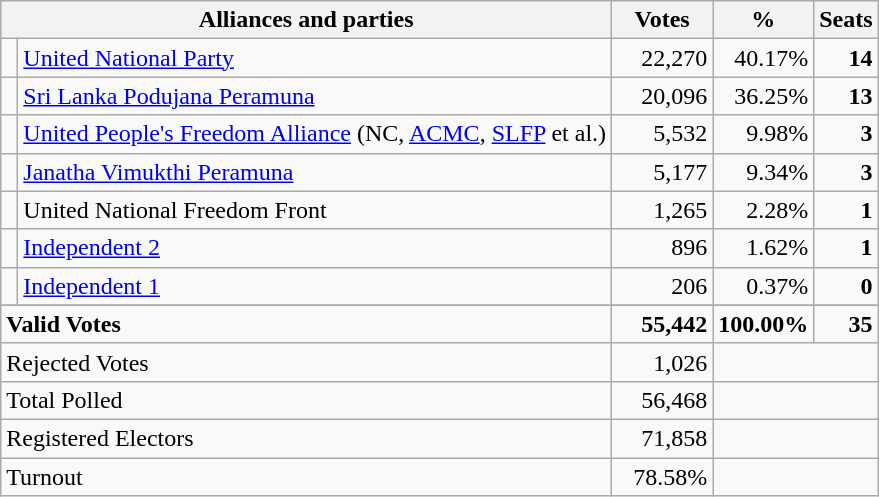<table class="wikitable" border="1" style="text-align:right;">
<tr>
<th valign=bottom align=left colspan=2>Alliances and parties</th>
<th valign=bottom align=center width="60">Votes</th>
<th valign=bottom align=center width="50">%</th>
<th valign=bottom align=center>Seats</th>
</tr>
<tr>
<td bgcolor=> </td>
<td align=left><a href='#'>United National Party</a></td>
<td>22,270</td>
<td>40.17%</td>
<td><strong>14</strong></td>
</tr>
<tr>
<td bgcolor=> </td>
<td align=left><a href='#'>Sri Lanka Podujana Peramuna</a></td>
<td>20,096</td>
<td>36.25%</td>
<td><strong>13</strong></td>
</tr>
<tr>
<td bgcolor=> </td>
<td align=left><a href='#'>United People's Freedom Alliance</a> (NC, <a href='#'>ACMC</a>, <a href='#'>SLFP</a> et al.)</td>
<td>5,532</td>
<td>9.98%</td>
<td><strong>3</strong></td>
</tr>
<tr>
<td bgcolor=> </td>
<td align=left><a href='#'>Janatha Vimukthi Peramuna</a></td>
<td>5,177</td>
<td>9.34%</td>
<td><strong>3</strong></td>
</tr>
<tr>
<td></td>
<td align=left>United National Freedom Front</td>
<td>1,265</td>
<td>2.28%</td>
<td><strong>1</strong></td>
</tr>
<tr>
<td></td>
<td align=left><a href='#'>Independent 2</a></td>
<td>896</td>
<td>1.62%</td>
<td><strong>1</strong></td>
</tr>
<tr>
<td></td>
<td align=left><a href='#'>Independent 1</a></td>
<td>206</td>
<td>0.37%</td>
<td><strong>0</strong></td>
</tr>
<tr>
</tr>
<tr>
</tr>
<tr>
<td colspan=2 align=left><strong>Valid Votes</strong></td>
<td><strong>55,442</strong></td>
<td><strong>100.00%</strong></td>
<td><strong>35</strong></td>
</tr>
<tr>
<td colspan=2 align=left>Rejected Votes</td>
<td>1,026</td>
<td colspan=2></td>
</tr>
<tr>
<td colspan=2 align=left>Total Polled</td>
<td>56,468</td>
<td colspan=2></td>
</tr>
<tr>
<td colspan=2 align=left>Registered Electors</td>
<td>71,858</td>
<td colspan=2></td>
</tr>
<tr>
<td colspan=2 align=left>Turnout</td>
<td>78.58%</td>
<td colspan=2></td>
</tr>
</table>
